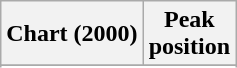<table class="wikitable plainrowheaders">
<tr>
<th>Chart (2000)</th>
<th>Peak<br>position</th>
</tr>
<tr>
</tr>
<tr>
</tr>
</table>
